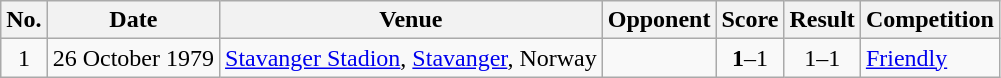<table class="wikitable sortable">
<tr>
<th scope=col>No.</th>
<th scope=col>Date</th>
<th scope=col>Venue</th>
<th scope=col>Opponent</th>
<th scope=col>Score</th>
<th scope=col>Result</th>
<th scope=col>Competition</th>
</tr>
<tr>
<td align=center>1</td>
<td>26 October 1979</td>
<td><a href='#'>Stavanger Stadion</a>, <a href='#'>Stavanger</a>, Norway</td>
<td></td>
<td align=center><strong>1</strong>–1</td>
<td align=center>1–1</td>
<td><a href='#'>Friendly</a></td>
</tr>
</table>
